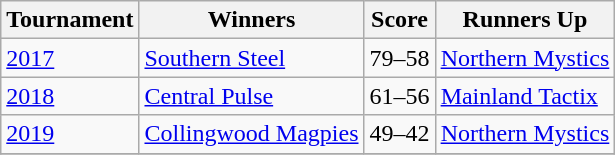<table class="wikitable collapsible">
<tr>
<th>Tournament</th>
<th>Winners</th>
<th>Score</th>
<th>Runners Up</th>
</tr>
<tr>
<td><a href='#'>2017</a></td>
<td><a href='#'>Southern Steel</a></td>
<td>79–58</td>
<td><a href='#'>Northern Mystics</a></td>
</tr>
<tr>
<td><a href='#'>2018</a></td>
<td><a href='#'>Central Pulse</a></td>
<td>61–56</td>
<td><a href='#'>Mainland Tactix</a></td>
</tr>
<tr>
<td><a href='#'>2019</a></td>
<td><a href='#'>Collingwood Magpies</a></td>
<td>49–42</td>
<td><a href='#'>Northern Mystics</a></td>
</tr>
<tr>
</tr>
</table>
